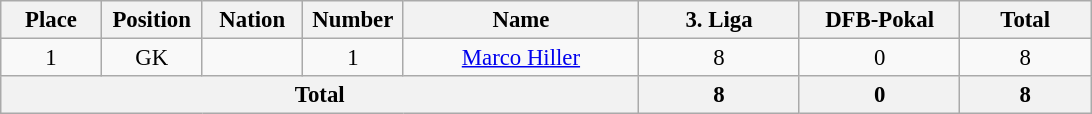<table class="wikitable" style="font-size: 95%; text-align: center;">
<tr>
<th width=60>Place</th>
<th width=60>Position</th>
<th width=60>Nation</th>
<th width=60>Number</th>
<th width=150>Name</th>
<th width=100>3. Liga</th>
<th width=100>DFB-Pokal</th>
<th width=80><strong>Total</strong></th>
</tr>
<tr>
<td>1</td>
<td>GK</td>
<td></td>
<td>1</td>
<td><a href='#'>Marco Hiller</a></td>
<td>8</td>
<td>0</td>
<td>8</td>
</tr>
<tr>
<th colspan="5"><strong>Total</strong></th>
<th>8</th>
<th>0</th>
<th><strong>8</strong></th>
</tr>
</table>
